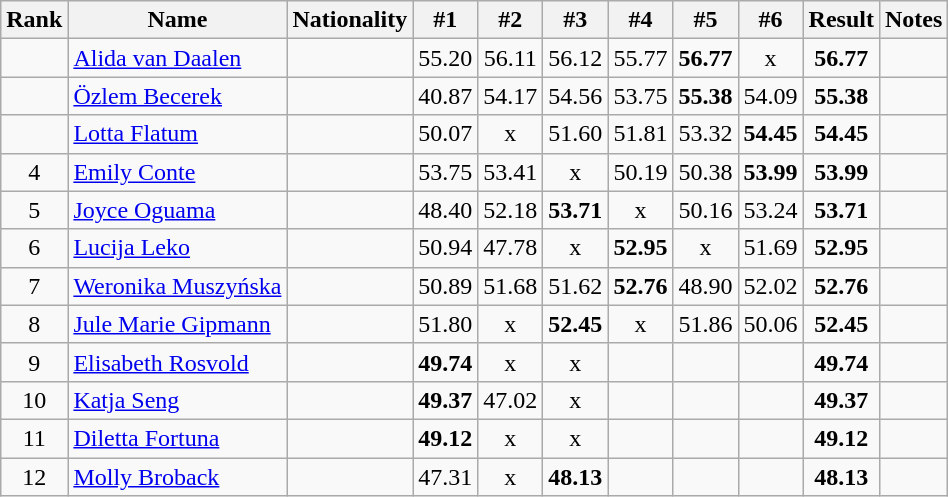<table class="wikitable sortable" style="text-align:center">
<tr>
<th>Rank</th>
<th>Name</th>
<th>Nationality</th>
<th>#1</th>
<th>#2</th>
<th>#3</th>
<th>#4</th>
<th>#5</th>
<th>#6</th>
<th>Result</th>
<th>Notes</th>
</tr>
<tr>
<td></td>
<td align=left><a href='#'>Alida van Daalen</a></td>
<td align=left></td>
<td>55.20</td>
<td>56.11</td>
<td>56.12</td>
<td>55.77</td>
<td><strong>56.77</strong></td>
<td>x</td>
<td><strong>56.77</strong></td>
<td></td>
</tr>
<tr>
<td></td>
<td align=left><a href='#'>Özlem Becerek</a></td>
<td align=left></td>
<td>40.87</td>
<td>54.17</td>
<td>54.56</td>
<td>53.75</td>
<td><strong>55.38</strong></td>
<td>54.09</td>
<td><strong>55.38</strong></td>
<td></td>
</tr>
<tr>
<td></td>
<td align=left><a href='#'>Lotta Flatum</a></td>
<td align=left></td>
<td>50.07</td>
<td>x</td>
<td>51.60</td>
<td>51.81</td>
<td>53.32</td>
<td><strong>54.45</strong></td>
<td><strong>54.45</strong></td>
<td></td>
</tr>
<tr>
<td>4</td>
<td align=left><a href='#'>Emily Conte</a></td>
<td align=left></td>
<td>53.75</td>
<td>53.41</td>
<td>x</td>
<td>50.19</td>
<td>50.38</td>
<td><strong>53.99</strong></td>
<td><strong>53.99</strong></td>
<td></td>
</tr>
<tr>
<td>5</td>
<td align=left><a href='#'>Joyce Oguama</a></td>
<td align=left></td>
<td>48.40</td>
<td>52.18</td>
<td><strong>53.71</strong></td>
<td>x</td>
<td>50.16</td>
<td>53.24</td>
<td><strong>53.71</strong></td>
<td></td>
</tr>
<tr>
<td>6</td>
<td align=left><a href='#'>Lucija Leko</a></td>
<td align=left></td>
<td>50.94</td>
<td>47.78</td>
<td>x</td>
<td><strong>52.95</strong></td>
<td>x</td>
<td>51.69</td>
<td><strong>52.95</strong></td>
<td></td>
</tr>
<tr>
<td>7</td>
<td align=left><a href='#'>Weronika Muszyńska</a></td>
<td align=left></td>
<td>50.89</td>
<td>51.68</td>
<td>51.62</td>
<td><strong>52.76</strong></td>
<td>48.90</td>
<td>52.02</td>
<td><strong>52.76</strong></td>
<td></td>
</tr>
<tr>
<td>8</td>
<td align=left><a href='#'>Jule Marie Gipmann</a></td>
<td align=left></td>
<td>51.80</td>
<td>x</td>
<td><strong>52.45</strong></td>
<td>x</td>
<td>51.86</td>
<td>50.06</td>
<td><strong>52.45</strong></td>
<td></td>
</tr>
<tr>
<td>9</td>
<td align=left><a href='#'>Elisabeth Rosvold</a></td>
<td align=left></td>
<td><strong>49.74</strong></td>
<td>x</td>
<td>x</td>
<td></td>
<td></td>
<td></td>
<td><strong>49.74</strong></td>
<td></td>
</tr>
<tr>
<td>10</td>
<td align=left><a href='#'>Katja Seng</a></td>
<td align=left></td>
<td><strong>49.37</strong></td>
<td>47.02</td>
<td>x</td>
<td></td>
<td></td>
<td></td>
<td><strong>49.37</strong></td>
<td></td>
</tr>
<tr>
<td>11</td>
<td align=left><a href='#'>Diletta Fortuna</a></td>
<td align=left></td>
<td><strong>49.12</strong></td>
<td>x</td>
<td>x</td>
<td></td>
<td></td>
<td></td>
<td><strong>49.12</strong></td>
<td></td>
</tr>
<tr>
<td>12</td>
<td align=left><a href='#'>Molly Broback</a></td>
<td align=left></td>
<td>47.31</td>
<td>x</td>
<td><strong>48.13</strong></td>
<td></td>
<td></td>
<td></td>
<td><strong>48.13</strong></td>
<td></td>
</tr>
</table>
